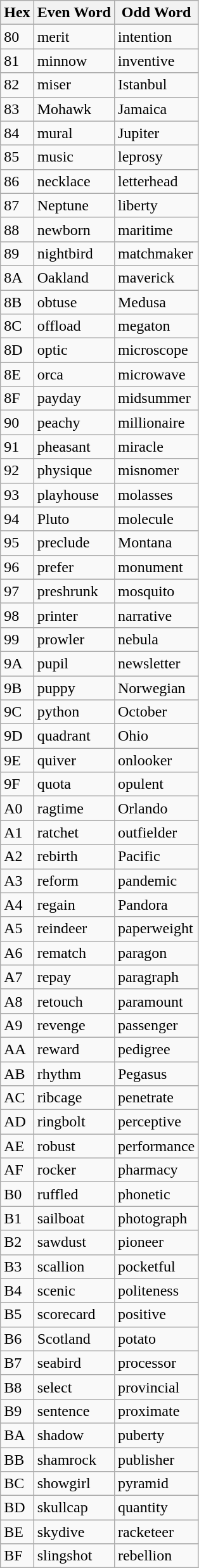<table class="wikitable" style="float: left;">
<tr>
<th>Hex</th>
<th align=left>Even Word</th>
<th align=left>Odd Word</th>
</tr>
<tr>
<td>80</td>
<td>merit</td>
<td>intention</td>
</tr>
<tr>
<td>81</td>
<td>minnow</td>
<td>inventive</td>
</tr>
<tr>
<td>82</td>
<td>miser</td>
<td>Istanbul</td>
</tr>
<tr>
<td>83</td>
<td>Mohawk</td>
<td>Jamaica</td>
</tr>
<tr>
<td>84</td>
<td>mural</td>
<td>Jupiter</td>
</tr>
<tr>
<td>85</td>
<td>music</td>
<td>leprosy</td>
</tr>
<tr>
<td>86</td>
<td>necklace</td>
<td>letterhead</td>
</tr>
<tr>
<td>87</td>
<td>Neptune</td>
<td>liberty</td>
</tr>
<tr>
<td>88</td>
<td>newborn</td>
<td>maritime</td>
</tr>
<tr>
<td>89</td>
<td>nightbird</td>
<td>matchmaker</td>
</tr>
<tr>
<td>8A</td>
<td>Oakland</td>
<td>maverick</td>
</tr>
<tr>
<td>8B</td>
<td>obtuse</td>
<td>Medusa</td>
</tr>
<tr>
<td>8C</td>
<td>offload</td>
<td>megaton</td>
</tr>
<tr>
<td>8D</td>
<td>optic</td>
<td>microscope</td>
</tr>
<tr>
<td>8E</td>
<td>orca</td>
<td>microwave</td>
</tr>
<tr>
<td>8F</td>
<td>payday</td>
<td>midsummer</td>
</tr>
<tr>
<td>90</td>
<td>peachy</td>
<td>millionaire</td>
</tr>
<tr>
<td>91</td>
<td>pheasant</td>
<td>miracle</td>
</tr>
<tr>
<td>92</td>
<td>physique</td>
<td>misnomer</td>
</tr>
<tr>
<td>93</td>
<td>playhouse</td>
<td>molasses</td>
</tr>
<tr>
<td>94</td>
<td>Pluto</td>
<td>molecule</td>
</tr>
<tr>
<td>95</td>
<td>preclude</td>
<td>Montana</td>
</tr>
<tr>
<td>96</td>
<td>prefer</td>
<td>monument</td>
</tr>
<tr>
<td>97</td>
<td>preshrunk</td>
<td>mosquito</td>
</tr>
<tr>
<td>98</td>
<td>printer</td>
<td>narrative</td>
</tr>
<tr>
<td>99</td>
<td>prowler</td>
<td>nebula</td>
</tr>
<tr>
<td>9A</td>
<td>pupil</td>
<td>newsletter</td>
</tr>
<tr>
<td>9B</td>
<td>puppy</td>
<td>Norwegian</td>
</tr>
<tr>
<td>9C</td>
<td>python</td>
<td>October</td>
</tr>
<tr>
<td>9D</td>
<td>quadrant</td>
<td>Ohio</td>
</tr>
<tr>
<td>9E</td>
<td>quiver</td>
<td>onlooker</td>
</tr>
<tr>
<td>9F</td>
<td>quota</td>
<td>opulent</td>
</tr>
<tr>
<td>A0</td>
<td>ragtime</td>
<td>Orlando</td>
</tr>
<tr>
<td>A1</td>
<td>ratchet</td>
<td>outfielder</td>
</tr>
<tr>
<td>A2</td>
<td>rebirth</td>
<td>Pacific</td>
</tr>
<tr>
<td>A3</td>
<td>reform</td>
<td>pandemic</td>
</tr>
<tr>
<td>A4</td>
<td>regain</td>
<td>Pandora</td>
</tr>
<tr>
<td>A5</td>
<td>reindeer</td>
<td>paperweight</td>
</tr>
<tr>
<td>A6</td>
<td>rematch</td>
<td>paragon</td>
</tr>
<tr>
<td>A7</td>
<td>repay</td>
<td>paragraph</td>
</tr>
<tr>
<td>A8</td>
<td>retouch</td>
<td>paramount</td>
</tr>
<tr>
<td>A9</td>
<td>revenge</td>
<td>passenger</td>
</tr>
<tr>
<td>AA</td>
<td>reward</td>
<td>pedigree</td>
</tr>
<tr>
<td>AB</td>
<td>rhythm</td>
<td>Pegasus</td>
</tr>
<tr>
<td>AC</td>
<td>ribcage</td>
<td>penetrate</td>
</tr>
<tr>
<td>AD</td>
<td>ringbolt</td>
<td>perceptive</td>
</tr>
<tr>
<td>AE</td>
<td>robust</td>
<td>performance</td>
</tr>
<tr>
<td>AF</td>
<td>rocker</td>
<td>pharmacy</td>
</tr>
<tr>
<td>B0</td>
<td>ruffled</td>
<td>phonetic</td>
</tr>
<tr>
<td>B1</td>
<td>sailboat</td>
<td>photograph</td>
</tr>
<tr>
<td>B2</td>
<td>sawdust</td>
<td>pioneer</td>
</tr>
<tr>
<td>B3</td>
<td>scallion</td>
<td>pocketful</td>
</tr>
<tr>
<td>B4</td>
<td>scenic</td>
<td>politeness</td>
</tr>
<tr>
<td>B5</td>
<td>scorecard</td>
<td>positive</td>
</tr>
<tr>
<td>B6</td>
<td>Scotland</td>
<td>potato</td>
</tr>
<tr>
<td>B7</td>
<td>seabird</td>
<td>processor</td>
</tr>
<tr>
<td>B8</td>
<td>select</td>
<td>provincial</td>
</tr>
<tr>
<td>B9</td>
<td>sentence</td>
<td>proximate</td>
</tr>
<tr>
<td>BA</td>
<td>shadow</td>
<td>puberty</td>
</tr>
<tr>
<td>BB</td>
<td>shamrock</td>
<td>publisher</td>
</tr>
<tr>
<td>BC</td>
<td>showgirl</td>
<td>pyramid</td>
</tr>
<tr>
<td>BD</td>
<td>skullcap</td>
<td>quantity</td>
</tr>
<tr>
<td>BE</td>
<td>skydive</td>
<td>racketeer</td>
</tr>
<tr>
<td>BF</td>
<td>slingshot</td>
<td>rebellion</td>
</tr>
</table>
